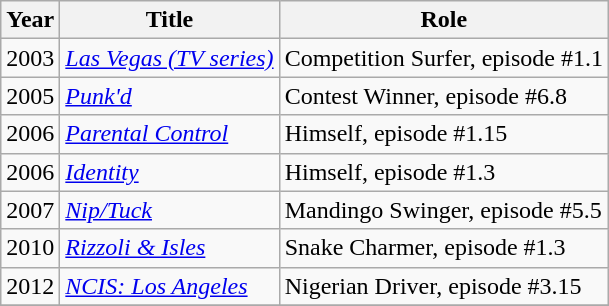<table class="wikitable sortable">
<tr>
<th>Year</th>
<th>Title</th>
<th>Role</th>
</tr>
<tr>
<td>2003</td>
<td><em><a href='#'>Las Vegas (TV series)</a></em></td>
<td>Competition Surfer, episode #1.1</td>
</tr>
<tr>
<td>2005</td>
<td><em><a href='#'>Punk'd</a></em></td>
<td>Contest Winner, episode #6.8</td>
</tr>
<tr>
<td>2006</td>
<td><em><a href='#'>Parental Control</a></em></td>
<td>Himself, episode #1.15</td>
</tr>
<tr>
<td>2006</td>
<td><em><a href='#'>Identity</a></em></td>
<td>Himself, episode #1.3</td>
</tr>
<tr>
<td>2007</td>
<td><em><a href='#'>Nip/Tuck</a></em></td>
<td>Mandingo Swinger, episode #5.5</td>
</tr>
<tr>
<td>2010</td>
<td><em><a href='#'>Rizzoli & Isles</a></em></td>
<td>Snake Charmer, episode #1.3</td>
</tr>
<tr>
<td>2012</td>
<td><em><a href='#'>NCIS: Los Angeles</a></em></td>
<td>Nigerian Driver, episode #3.15</td>
</tr>
<tr>
</tr>
</table>
